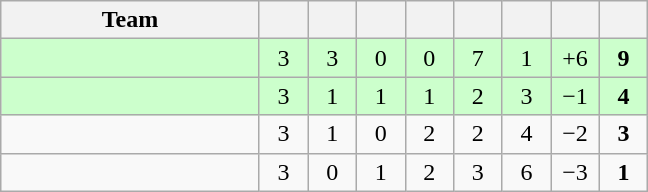<table class="wikitable" style="text-align:center">
<tr>
<th width=165>Team</th>
<th width=25></th>
<th width=25></th>
<th width=25></th>
<th width=25></th>
<th width=25></th>
<th width=25></th>
<th width=25></th>
<th width=25></th>
</tr>
<tr style="background:#cfc">
<td align="left"></td>
<td>3</td>
<td>3</td>
<td>0</td>
<td>0</td>
<td>7</td>
<td>1</td>
<td>+6</td>
<td><strong>9</strong></td>
</tr>
<tr style="background:#cfc">
<td align="left"></td>
<td>3</td>
<td>1</td>
<td>1</td>
<td>1</td>
<td>2</td>
<td>3</td>
<td>−1</td>
<td><strong>4</strong></td>
</tr>
<tr>
<td align="left"></td>
<td>3</td>
<td>1</td>
<td>0</td>
<td>2</td>
<td>2</td>
<td>4</td>
<td>−2</td>
<td><strong>3</strong></td>
</tr>
<tr>
<td align="left"></td>
<td>3</td>
<td>0</td>
<td>1</td>
<td>2</td>
<td>3</td>
<td>6</td>
<td>−3</td>
<td><strong>1</strong></td>
</tr>
</table>
